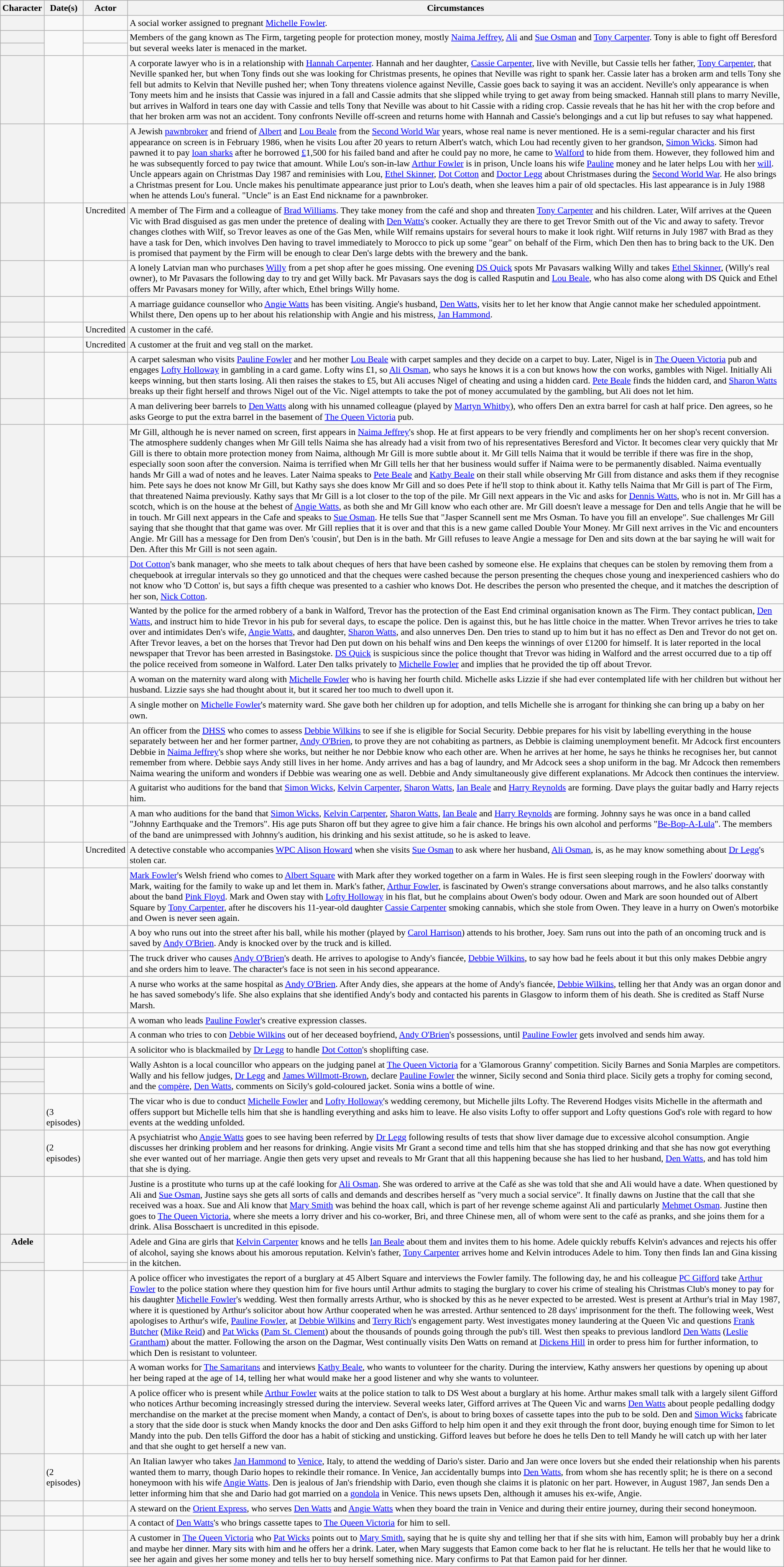<table class="wikitable plainrowheaders" style="font-size:90%">
<tr>
<th scope="col">Character</th>
<th scope="col">Date(s)</th>
<th scope="col">Actor</th>
<th scope="col">Circumstances</th>
</tr>
<tr valign="top">
<th scope="row"></th>
<td></td>
<td></td>
<td>A social worker assigned to pregnant <a href='#'>Michelle Fowler</a>.</td>
</tr>
<tr valign="top">
<th scope="row"></th>
<td rowspan="2"></td>
<td></td>
<td rowspan="2">Members of the gang known as The Firm, targeting people for protection money, mostly <a href='#'>Naima Jeffrey</a>, <a href='#'>Ali</a> and <a href='#'>Sue Osman</a> and <a href='#'>Tony Carpenter</a>. Tony is able to fight off Beresford but several weeks later is menaced in the market.</td>
</tr>
<tr valign="top">
<th scope="row"></th>
<td></td>
</tr>
<tr valign="top">
<th scope="row"></th>
<td></td>
<td></td>
<td>A corporate lawyer who is in a relationship with <a href='#'>Hannah Carpenter</a>. Hannah and her daughter, <a href='#'>Cassie Carpenter</a>, live with Neville, but Cassie tells her father, <a href='#'>Tony Carpenter</a>, that Neville spanked her, but when Tony finds out she was looking for Christmas presents, he opines that Neville was right to spank her. Cassie later has a broken arm and tells Tony she fell but admits to Kelvin that Neville pushed her; when Tony threatens violence against Neville, Cassie goes back to saying it was an accident. Neville's only appearance is when Tony meets him and he insists that Cassie was injured in a fall and Cassie admits that she slipped while trying to get away from being smacked. Hannah still plans to marry Neville, but arrives in Walford in tears one day with Cassie and tells Tony that Neville was about to hit Cassie with a riding crop. Cassie reveals that he has hit her with the crop before and that her broken arm was not an accident. Tony confronts Neville off-screen and returns home with Hannah and Cassie's belongings and a cut lip but refuses to say what happened.</td>
</tr>
<tr valign="top">
<th scope="row"></th>
<td></td>
<td></td>
<td>A Jewish <a href='#'>pawnbroker</a> and friend of <a href='#'>Albert</a> and <a href='#'>Lou Beale</a> from the <a href='#'>Second World War</a> years, whose real name is never mentioned. He is a semi-regular character and his first appearance on screen is in February 1986, when he visits Lou after 20 years to return Albert's watch, which Lou had recently given to her grandson, <a href='#'>Simon Wicks</a>. Simon had pawned it to pay <a href='#'>loan sharks</a> after he borrowed <a href='#'>£</a>1,500 for his failed band and after he could pay no more, he came to <a href='#'>Walford</a> to hide from them. However, they followed him and he was subsequently forced to pay twice that amount. While Lou's son-in-law <a href='#'>Arthur Fowler</a> is in prison, Uncle loans his wife <a href='#'>Pauline</a> money and he later helps Lou with her <a href='#'>will</a>. Uncle appears again on Christmas Day 1987 and reminisies with Lou, <a href='#'>Ethel Skinner</a>, <a href='#'>Dot Cotton</a> and <a href='#'>Doctor Legg</a> about Christmases during the <a href='#'>Second World War</a>. He also brings a Christmas present for Lou. Uncle makes his penultimate appearance just prior to Lou's death, when she leaves him a pair of old spectacles. His last appearance is in July 1988 when he attends Lou's funeral. "Uncle" is an East End nickname for a pawnbroker.</td>
</tr>
<tr valign="top">
<th scope="row"></th>
<td></td>
<td>Uncredited</td>
<td>A member of The Firm and a colleague of <a href='#'>Brad Williams</a>. They take money from the café and shop and threaten <a href='#'>Tony Carpenter</a> and his children. Later, Wilf arrives at the Queen Vic with Brad disguised as gas men under the pretence of dealing with <a href='#'>Den Watts</a>'s cooker. Actually they are there to get Trevor Smith out of the Vic and away to safety. Trevor changes clothes with Wilf, so Trevor leaves as one of the Gas Men, while Wilf remains upstairs for several hours to make it look right. Wilf returns in July 1987 with Brad as they have a task for Den, which involves Den having to travel immediately to Morocco to pick up some "gear" on behalf of the Firm, which Den then has to bring back to the UK. Den is promised that payment by the Firm will be enough to clear Den's large debts with the brewery and the bank.</td>
</tr>
<tr valign="top">
<th scope="row"></th>
<td></td>
<td></td>
<td>A lonely Latvian man who purchases <a href='#'>Willy</a> from a pet shop after he goes missing. One evening <a href='#'>DS Quick</a> spots Mr Pavasars walking Willy and takes <a href='#'>Ethel Skinner</a>, (Willy's real owner), to Mr Pavasars the following day to try and get Willy back. Mr Pavasars says the dog is called Rasputin and <a href='#'>Lou Beale</a>, who has also come along with DS Quick and Ethel offers Mr Pavasars money for Willy, after which, Ethel brings Willy home.</td>
</tr>
<tr valign="top">
<th scope="row"></th>
<td></td>
<td></td>
<td>A marriage guidance counsellor who <a href='#'>Angie Watts</a> has been visiting. Angie's husband, <a href='#'>Den Watts</a>, visits her to let her know that Angie cannot make her scheduled appointment. Whilst there, Den opens up to her about his relationship with Angie and his mistress, <a href='#'>Jan Hammond</a>.</td>
</tr>
<tr valign="top">
<th scope="row"></th>
<td></td>
<td>Uncredited</td>
<td>A customer in the café.</td>
</tr>
<tr valign="top">
<th scope="row"></th>
<td></td>
<td>Uncredited</td>
<td>A customer at the fruit and veg stall on the market.</td>
</tr>
<tr valign="top">
<th scope="row"></th>
<td></td>
<td></td>
<td>A carpet salesman who visits <a href='#'>Pauline Fowler</a> and her mother <a href='#'>Lou Beale</a> with carpet samples and they decide on a carpet to buy. Later, Nigel is in <a href='#'>The Queen Victoria</a> pub and engages <a href='#'>Lofty Holloway</a> in gambling in a card game. Lofty wins £1, so <a href='#'>Ali Osman</a>, who says he knows it is a con but knows how the con works, gambles with Nigel. Initially Ali keeps winning, but then starts losing. Ali then raises the stakes to £5, but Ali accuses Nigel of cheating and using a hidden card. <a href='#'>Pete Beale</a> finds the hidden card, and <a href='#'>Sharon Watts</a> breaks up their fight herself and throws Nigel out of the Vic. Nigel attempts to take the pot of money accumulated by the gambling, but Ali does not let him.</td>
</tr>
<tr valign="top">
<th scope="row"></th>
<td></td>
<td></td>
<td>A man delivering beer barrels to <a href='#'>Den Watts</a> along with his unnamed colleague (played by <a href='#'>Martyn Whitby</a>), who offers Den an extra barrel for cash at half price. Den agrees, so he asks George to put the extra barrel in the basement of <a href='#'>The Queen Victoria</a> pub.</td>
</tr>
<tr valign="top">
<th scope="row"></th>
<td></td>
<td></td>
<td>Mr Gill, although he is never named on screen, first appears in <a href='#'>Naima Jeffrey</a>'s shop. He at first appears to be very friendly and compliments her on her shop's recent conversion. The atmosphere suddenly changes when Mr Gill tells Naima she has already had a visit from two of his representatives Beresford and Victor. It becomes clear very quickly that Mr Gill is there to obtain more protection money from Naima, although Mr Gill is more subtle about it. Mr Gill tells Naima that it would be terrible if there was fire in the shop, especially soon soon after the conversion. Naima is terrified when Mr Gill tells her that her business would suffer if Naima were to be permanently disabled. Naima eventually hands Mr Gill a wad of notes and he leaves. Later Naima speaks to <a href='#'>Pete Beale</a> and <a href='#'>Kathy Beale</a> on their stall while observing Mr Gill from distance and asks them if they recognise him. Pete says he does not know Mr Gill, but Kathy says she does know Mr Gill and so does Pete if he'll stop to think about it. Kathy tells Naima that Mr Gill is part of The Firm, that threatened Naima previously. Kathy says that Mr Gill is a lot closer to the top of the pile. Mr Gill next appears in the Vic and asks for <a href='#'>Dennis Watts</a>, who is not in. Mr Gill has a scotch, which is on the house at the behest of <a href='#'>Angie Watts</a>, as both she and Mr Gill know who each other are. Mr Gill doesn't leave a message for Den and tells Angie that he will be in touch. Mr Gill next appears in the Cafe and speaks to <a href='#'>Sue Osman</a>. He tells Sue that "Jasper Scannell sent me Mrs Osman. To have you fill an envelope". Sue challenges Mr Gill saying that she thought that that game was over. Mr Gill replies that it is over and that this is a new game called Double Your Money. Mr Gill next arrives in the Vic and encounters Angie. Mr Gill has a message for Den from Den's 'cousin', but Den is in the bath. Mr Gill refuses to leave Angie a message for Den and sits down at the bar saying he will wait for Den. After this Mr Gill is not seen again.</td>
</tr>
<tr valign="top">
<th scope="row"></th>
<td></td>
<td></td>
<td><a href='#'>Dot Cotton</a>'s bank manager, who she meets to talk about cheques of hers that have been cashed by someone else. He explains that cheques can be stolen by removing them from a chequebook at irregular intervals so they go unnoticed and that the cheques were cashed because the person presenting the cheques chose young and inexperienced cashiers who do not know who 'D Cotton' is, but says a fifth cheque was presented to a cashier who knows Dot. He describes the person who presented the cheque, and it matches the description of her son, <a href='#'>Nick Cotton</a>.</td>
</tr>
<tr valign="top">
<th scope="row"></th>
<td></td>
<td></td>
<td>Wanted by the police for the armed robbery of a bank in Walford, Trevor has the protection of the East End criminal organisation known as The Firm. They contact publican, <a href='#'>Den Watts</a>, and instruct him to hide Trevor in his pub for several days, to escape the police. Den is against this, but he has little choice in the matter. When Trevor arrives he tries to take over and intimidates Den's wife, <a href='#'>Angie Watts</a>, and daughter, <a href='#'>Sharon Watts</a>, and also unnerves Den. Den tries to stand up to him but it has no effect as Den and Trevor do not get on. After Trevor leaves, a bet on the horses that Trevor had Den put down on his behalf wins and Den keeps the winnings of over £1200 for himself. It is later reported in the local newspaper that Trevor has been arrested in Basingstoke. <a href='#'>DS Quick</a> is suspicious since the police thought that Trevor was hiding in Walford and the arrest occurred due to a tip off the police received from someone in Walford. Later Den talks privately to <a href='#'>Michelle Fowler</a> and implies that he provided the tip off about Trevor.</td>
</tr>
<tr valign="top">
<th scope="row"></th>
<td></td>
<td></td>
<td>A woman on the maternity ward along with <a href='#'>Michelle Fowler</a> who is having her fourth child. Michelle asks Lizzie if she had ever contemplated life with her children but without her husband. Lizzie says she had thought about it, but it scared her too much to dwell upon it.</td>
</tr>
<tr valign="top">
<th scope="row"></th>
<td></td>
<td></td>
<td>A single mother on <a href='#'>Michelle Fowler</a>'s maternity ward. She gave both her children up for adoption, and tells Michelle she is arrogant for thinking she can bring up a baby on her own.</td>
</tr>
<tr valign="top">
<th scope="row"></th>
<td></td>
<td></td>
<td>An officer from the <a href='#'>DHSS</a> who comes to assess <a href='#'>Debbie Wilkins</a> to see if she is eligible for Social Security. Debbie prepares for his visit by labelling everything in the house separately between her and her former partner, <a href='#'>Andy O'Brien</a>, to prove they are not cohabiting as partners, as Debbie is claiming unemployment benefit. Mr Adcock first encounters Debbie in <a href='#'>Naima Jeffrey</a>'s shop where she works, but neither he nor Debbie know who each other are. When he arrives at her home, he says he thinks he recognises her, but cannot remember from where. Debbie says Andy still lives in her home. Andy arrives and has a bag of laundry, and Mr Adcock sees a shop uniform in the bag. Mr Adcock then remembers Naima wearing the uniform and wonders if Debbie was wearing one as well. Debbie and Andy simultaneously give different explanations. Mr Adcock then continues the interview.</td>
</tr>
<tr valign="top">
<th scope="row"></th>
<td></td>
<td></td>
<td>A guitarist who auditions for the band that <a href='#'>Simon Wicks</a>, <a href='#'>Kelvin Carpenter</a>, <a href='#'>Sharon Watts</a>, <a href='#'>Ian Beale</a> and <a href='#'>Harry Reynolds</a> are forming. Dave plays the guitar badly and Harry rejects him.</td>
</tr>
<tr valign="top">
<th scope="row"></th>
<td></td>
<td></td>
<td>A man who auditions for the band that <a href='#'>Simon Wicks</a>, <a href='#'>Kelvin Carpenter</a>, <a href='#'>Sharon Watts</a>, <a href='#'>Ian Beale</a> and <a href='#'>Harry Reynolds</a> are forming. Johnny says he was once in a band called "Johnny Earthquake and the Tremors". His age puts Sharon off but they agree to give him a fair chance. He brings his own alcohol and performs "<a href='#'>Be-Bop-A-Lula</a>". The members of the band are unimpressed with Johnny's audition, his drinking and his sexist attitude, so he is asked to leave.</td>
</tr>
<tr valign="top">
<th scope="row"></th>
<td></td>
<td>Uncredited</td>
<td>A detective constable who accompanies <a href='#'>WPC Alison Howard</a> when she visits <a href='#'>Sue Osman</a> to ask where her husband, <a href='#'>Ali Osman</a>, is, as he may know something about <a href='#'>Dr Legg</a>'s stolen car.</td>
</tr>
<tr valign="top">
<th scope="row"></th>
<td></td>
<td></td>
<td><a href='#'>Mark Fowler</a>'s Welsh friend who comes to <a href='#'>Albert Square</a> with Mark after they worked together on a farm in Wales. He is first seen sleeping rough in the Fowlers' doorway with Mark, waiting for the family to wake up and let them in. Mark's father, <a href='#'>Arthur Fowler</a>, is fascinated by Owen's strange conversations about marrows, and he also talks constantly about the band <a href='#'>Pink Floyd</a>. Mark and Owen stay with <a href='#'>Lofty Holloway</a> in his flat, but he complains about Owen's body odour. Owen and Mark are soon hounded out of Albert Square by <a href='#'>Tony Carpenter</a>, after he discovers his 11-year-old daughter <a href='#'>Cassie Carpenter</a> smoking cannabis, which she stole from Owen. They leave in a hurry on Owen's motorbike and Owen is never seen again.</td>
</tr>
<tr valign="top">
<th scope="row"></th>
<td></td>
<td></td>
<td>A boy who runs out into the street after his ball, while his mother (played by <a href='#'>Carol Harrison</a>) attends to his brother, Joey. Sam runs out into the path of an oncoming truck and is saved by <a href='#'>Andy O'Brien</a>. Andy is knocked over by the truck and is killed. </td>
</tr>
<tr valign="top">
<th scope="row"></th>
<td></td>
<td></td>
<td>The truck driver who causes <a href='#'>Andy O'Brien</a>'s death. He arrives to apologise to Andy's fiancée, <a href='#'>Debbie Wilkins</a>, to say how bad he feels about it but this only makes Debbie angry and she orders him to leave. The character's face is not seen in his second appearance.</td>
</tr>
<tr valign="top">
<th scope="row"></th>
<td></td>
<td></td>
<td>A nurse who works at the same hospital as <a href='#'>Andy O'Brien</a>. After Andy dies, she appears at the home of Andy's fiancée, <a href='#'>Debbie Wilkins</a>, telling her that Andy was an organ donor and he has saved somebody's life. She also explains that she identified Andy's body and contacted his parents in Glasgow to inform them of his death. She is credited as Staff Nurse Marsh.</td>
</tr>
<tr valign="top">
<th scope="row"></th>
<td></td>
<td></td>
<td>A woman who leads <a href='#'>Pauline Fowler</a>'s creative expression classes.</td>
</tr>
<tr valign="top">
<th scope="row"></th>
<td></td>
<td></td>
<td>A conman who tries to con <a href='#'>Debbie Wilkins</a> out of her deceased boyfriend, <a href='#'>Andy O'Brien</a>'s possessions, until <a href='#'>Pauline Fowler</a> gets involved and sends him away.</td>
</tr>
<tr valign="top">
<th scope="row"></th>
<td></td>
<td></td>
<td>A solicitor who is blackmailed by <a href='#'>Dr Legg</a> to handle <a href='#'>Dot Cotton</a>'s shoplifting case.</td>
</tr>
<tr valign="top">
<th scope="row"></th>
<td rowspan="3"></td>
<td rowspan="3"></td>
<td rowspan="3">Wally Ashton is a local councillor who appears on the judging panel at <a href='#'>The Queen Victoria</a> for a 'Glamorous Granny' competition. Sicily Barnes and Sonia Marples are competitors. Wally and his fellow judges, <a href='#'>Dr Legg</a> and <a href='#'>James Willmott-Brown</a>, declare <a href='#'>Pauline Fowler</a> the winner, Sicily second and Sonia third place. Sicily gets a trophy for coming second, and the <a href='#'>compère</a>, <a href='#'>Den Watts</a>, comments on Sicily's gold-coloured jacket. Sonia wins a bottle of wine.</td>
</tr>
<tr valign="top">
<th scope="row"></th>
</tr>
<tr valign="top">
<th scope="row"></th>
</tr>
<tr valign="top">
<th scope="row"></th>
<td> <br> (3 episodes)</td>
<td></td>
<td>The vicar who is due to conduct <a href='#'>Michelle Fowler</a> and <a href='#'>Lofty Holloway</a>'s wedding ceremony, but Michelle jilts Lofty. The Reverend Hodges visits Michelle in the aftermath and offers support but Michelle tells him that she is handling everything and asks him to leave. He also visits Lofty to offer support and Lofty questions God's role with regard to how events at the wedding unfolded.</td>
</tr>
<tr valign="top">
<th scope="row"></th>
<td> <br> (2 episodes)</td>
<td></td>
<td>A psychiatrist who <a href='#'>Angie Watts</a> goes to see having been referred by <a href='#'>Dr Legg</a> following results of tests that show liver damage due to excessive alcohol consumption. Angie discusses her drinking problem and her reasons for drinking. Angie visits Mr Grant a second time and tells him that she has stopped drinking and that she has now got everything she ever wanted out of her marriage. Angie then gets very upset and reveals to Mr Grant that all this happening because she has lied to her husband, <a href='#'>Den Watts</a>, and has told him that she is dying.</td>
</tr>
<tr valign="top">
<th scope="row"></th>
<td></td>
<td></td>
<td>Justine is a prostitute who turns up at the café looking for <a href='#'>Ali Osman</a>. She was ordered to arrive at the Café as she was told that she and Ali would have a date. When questioned by Ali and <a href='#'>Sue Osman</a>, Justine says she gets all sorts of calls and demands and describes herself as "very much a social service". It finally dawns on Justine that the call that she received was a hoax. Sue and Ali know that <a href='#'>Mary Smith</a> was behind the hoax call, which is part of her revenge scheme against Ali and particularly <a href='#'>Mehmet Osman</a>. Justine then goes to <a href='#'>The Queen Victoria</a>, where she meets a lorry driver and his co-worker, Bri, and three Chinese men, all of whom were sent to the café as pranks, and she joins them for a drink. Alisa Bosschaert is uncredited in this episode.</td>
</tr>
<tr valign="top">
<th scope="row">Adele</th>
<td rowspan="2"></td>
<td></td>
<td rowspan="2">Adele and Gina are girls that <a href='#'>Kelvin Carpenter</a> knows and he tells <a href='#'>Ian Beale</a> about them and invites them to his home. Adele quickly rebuffs Kelvin's advances and rejects his offer of alcohol, saying she knows about his amorous reputation. Kelvin's father, <a href='#'>Tony Carpenter</a> arrives home and Kelvin introduces Adele to him. Tony then finds Ian and Gina kissing in the kitchen.</td>
</tr>
<tr valign="top">
<th scope="row"></th>
<td></td>
</tr>
<tr valign="top">
<th scope="row"></th>
<td></td>
<td></td>
<td>A police officer who investigates the report of a burglary at 45 Albert Square and interviews the Fowler family. The following day, he and his colleague <a href='#'>PC Gifford</a> take <a href='#'>Arthur Fowler</a> to the police station where they question him for five hours until Arthur admits to staging the burglary to cover his crime of stealing his Christmas Club's money to pay for his daughter <a href='#'>Michelle Fowler</a>'s wedding. West then formally arrests Arthur, who is shocked by this as he never expected to be arrested. West is present at Arthur's trial in May 1987, where it is questioned by Arthur's solicitor about how Arthur cooperated when he was arrested. Arthur sentenced to 28 days' imprisonment for the theft. The following week, West apologises to Arthur's wife, <a href='#'>Pauline Fowler</a>, at <a href='#'>Debbie Wilkins</a> and <a href='#'>Terry Rich</a>'s engagement party. West investigates money laundering at the Queen Vic and questions <a href='#'>Frank Butcher</a> (<a href='#'>Mike Reid</a>) and <a href='#'>Pat Wicks</a> (<a href='#'>Pam St. Clement</a>) about the thousands of pounds going through the pub's till. West then speaks to previous landlord <a href='#'>Den Watts</a> (<a href='#'>Leslie Grantham</a>) about the matter. Following the arson on the Dagmar, West continually visits Den Watts on remand at <a href='#'>Dickens Hill</a> in order to press him for further information, to which Den is resistant to volunteer.</td>
</tr>
<tr valign="top">
<th scope="row"></th>
<td></td>
<td></td>
<td>A woman works for <a href='#'>The Samaritans</a> and interviews <a href='#'>Kathy Beale</a>, who wants to volunteer for the charity. During the interview, Kathy answers her questions by opening up about her being raped at the age of 14, telling her what would make her a good listener and why she wants to volunteer.</td>
</tr>
<tr valign="top">
<th scope="row"></th>
<td></td>
<td></td>
<td>A police officer who is present while <a href='#'>Arthur Fowler</a> waits at the police station to talk to DS West about a burglary at his home. Arthur makes small talk with a largely silent Gifford who notices Arthur becoming increasingly stressed during the interview. Several weeks later, Gifford arrives at The Queen Vic and warns <a href='#'>Den Watts</a> about people pedalling dodgy merchandise on the market at the precise moment when Mandy, a contact of Den's, is about to bring boxes of cassette tapes into the pub to be sold. Den and <a href='#'>Simon Wicks</a> fabricate a story that the side door is stuck when Mandy knocks the door and Den asks Gifford to help him open it and they exit through the front door, buying enough time for Simon to let Mandy into the pub. Den tells Gifford the door has a habit of sticking and unsticking. Gifford leaves but before he does he tells Den to tell Mandy he will catch up with her later and that she ought to get herself a new van.</td>
</tr>
<tr valign="top">
<th scope="row"></th>
<td><br>(2 episodes)</td>
<td></td>
<td>An Italian lawyer who takes <a href='#'>Jan Hammond</a> to <a href='#'>Venice</a>, Italy, to attend the wedding of Dario's sister. Dario and Jan were once lovers but she ended their relationship when his parents wanted them to marry, though Dario hopes to rekindle their romance. In Venice, Jan accidentally bumps into <a href='#'>Den Watts</a>, from whom she has recently split; he is there on a second honeymoon with his wife <a href='#'>Angie Watts</a>. Den is jealous of Jan's friendship with Dario, even though she claims it is platonic on her part. However, in August 1987, Jan sends Den a letter informing him that she and Dario had got married on a <a href='#'>gondola</a> in Venice. This news upsets Den, although it amuses his ex-wife, Angie.</td>
</tr>
<tr valign="top">
<th scope="row"></th>
<td></td>
<td></td>
<td>A steward on the <a href='#'>Orient Express</a>, who serves <a href='#'>Den Watts</a> and <a href='#'>Angie Watts</a> when they board the train in Venice and during their entire journey, during their second honeymoon.</td>
</tr>
<tr valign="top">
<th scope="row"></th>
<td></td>
<td></td>
<td>A contact of <a href='#'>Den Watts</a>'s who brings cassette tapes to <a href='#'>The Queen Victoria</a> for him to sell.</td>
</tr>
<tr valign="top">
<th scope="row"></th>
<td></td>
<td></td>
<td>A customer in <a href='#'>The Queen Victoria</a> who <a href='#'>Pat Wicks</a> points out to <a href='#'>Mary Smith</a>, saying that he is quite shy and telling her that if she sits with him, Eamon will probably buy her a drink and maybe her dinner. Mary sits with him and he offers her a drink. Later, when Mary suggests that Eamon come back to her flat he is reluctant. He tells her that he would like to see her again and gives her some money and tells her to buy herself something nice. Mary confirms to Pat that Eamon paid for her dinner.</td>
</tr>
</table>
